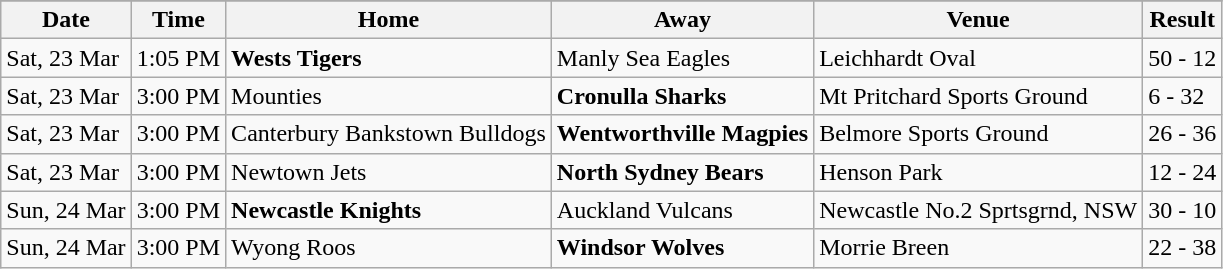<table align="center" class="wikitable">
<tr bgcolor="#FF0033">
</tr>
<tr>
<th>Date</th>
<th>Time</th>
<th>Home</th>
<th>Away</th>
<th>Venue</th>
<th>Result</th>
</tr>
<tr>
<td>Sat, 23 Mar</td>
<td>1:05 PM</td>
<td><strong>Wests Tigers</strong></td>
<td>Manly Sea Eagles</td>
<td>Leichhardt Oval</td>
<td>50 - 12</td>
</tr>
<tr>
<td>Sat, 23 Mar</td>
<td>3:00 PM</td>
<td>Mounties</td>
<td><strong>Cronulla Sharks</strong></td>
<td>Mt Pritchard Sports Ground</td>
<td>6 - 32</td>
</tr>
<tr>
<td>Sat, 23 Mar</td>
<td>3:00 PM</td>
<td>Canterbury Bankstown Bulldogs</td>
<td><strong>Wentworthville Magpies</strong></td>
<td>Belmore Sports Ground</td>
<td>26 - 36</td>
</tr>
<tr>
<td>Sat, 23 Mar</td>
<td>3:00 PM</td>
<td>Newtown Jets</td>
<td><strong>North Sydney Bears</strong></td>
<td>Henson Park</td>
<td>12 - 24</td>
</tr>
<tr>
<td>Sun, 24 Mar</td>
<td>3:00 PM</td>
<td><strong>Newcastle Knights</strong></td>
<td>Auckland Vulcans</td>
<td>Newcastle No.2 Sprtsgrnd, NSW</td>
<td>30 - 10</td>
</tr>
<tr>
<td>Sun, 24 Mar</td>
<td>3:00 PM</td>
<td>Wyong Roos</td>
<td><strong>Windsor Wolves</strong></td>
<td>Morrie Breen</td>
<td>22 - 38</td>
</tr>
</table>
